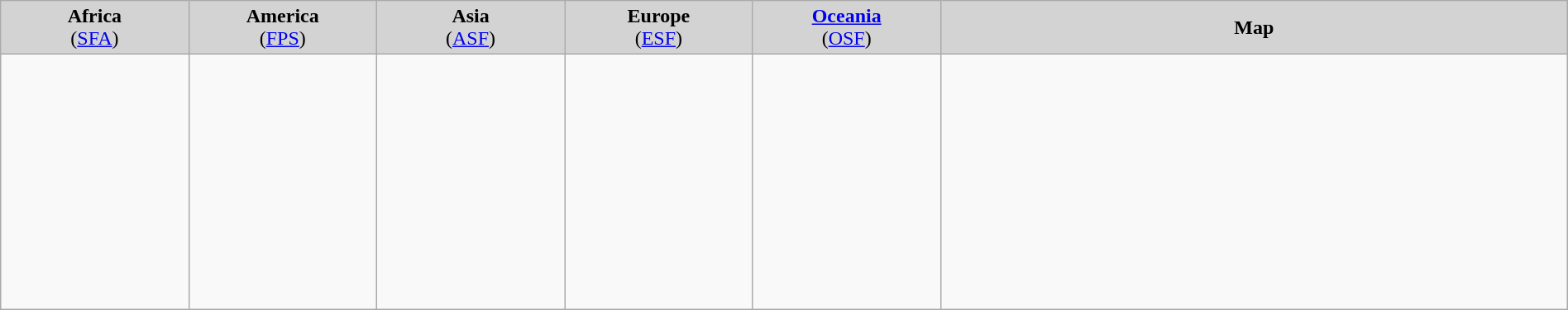<table class="wikitable" style="width:100%;">
<tr style="background:Lightgrey;">
<td style="width:12%; text-align:center;"><strong>Africa</strong><br>(<a href='#'>SFA</a>)</td>
<td style="width:12%; text-align:center;"><strong>America<br></strong>(<a href='#'>FPS</a>)</td>
<td style="width:12%; text-align:center;"><strong>Asia</strong><br>(<a href='#'>ASF</a>)</td>
<td style="width:12%; text-align:center;"><strong>Europe</strong><br>(<a href='#'>ESF</a>)</td>
<td style="width:12%; text-align:center;"><strong><a href='#'>Oceania</a></strong><br>(<a href='#'>OSF</a>)</td>
<td style="width:40%; text-align:center;"><strong>Map</strong></td>
</tr>
<tr>
<td style="text-align:left;"><br> <br><br><br></td>
<td style="text-align:left;"><br><br><br><br><br></td>
<td style="text-align:left;"><br><br><br><br><br></td>
<td style="text-align:left;"><br><br><br> <br><br><br><br><br><br><br><br></td>
<td style="text-align:left;"><br></td>
<td></td>
</tr>
</table>
